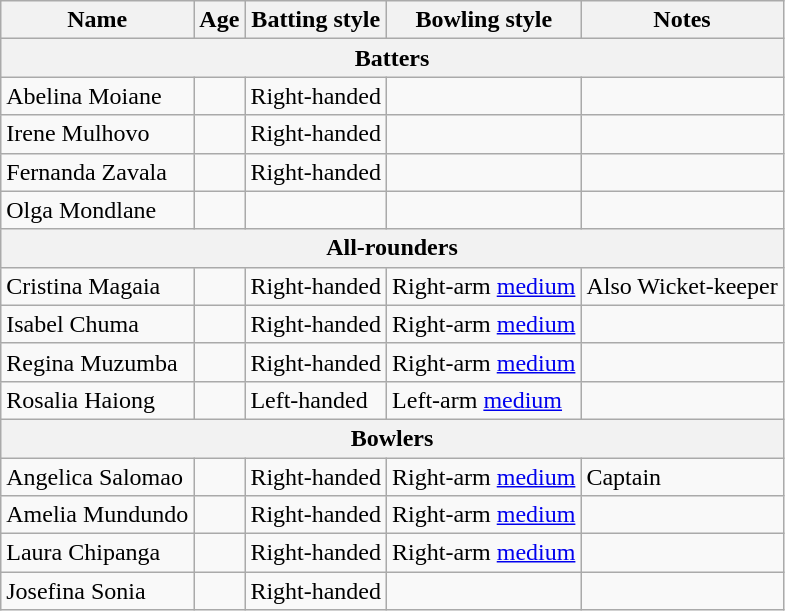<table class="wikitable">
<tr>
<th>Name</th>
<th>Age</th>
<th>Batting style</th>
<th>Bowling style</th>
<th>Notes</th>
</tr>
<tr>
<th colspan="5">Batters</th>
</tr>
<tr>
<td>Abelina Moiane</td>
<td></td>
<td>Right-handed</td>
<td></td>
<td></td>
</tr>
<tr>
<td>Irene Mulhovo</td>
<td></td>
<td>Right-handed</td>
<td></td>
<td></td>
</tr>
<tr>
<td>Fernanda Zavala</td>
<td></td>
<td>Right-handed</td>
<td></td>
<td></td>
</tr>
<tr>
<td>Olga Mondlane</td>
<td></td>
<td></td>
<td></td>
<td></td>
</tr>
<tr>
<th colspan="5">All-rounders</th>
</tr>
<tr>
<td>Cristina Magaia</td>
<td></td>
<td>Right-handed</td>
<td>Right-arm <a href='#'>medium</a></td>
<td>Also Wicket-keeper</td>
</tr>
<tr>
<td>Isabel Chuma</td>
<td></td>
<td>Right-handed</td>
<td>Right-arm <a href='#'>medium</a></td>
<td></td>
</tr>
<tr>
<td>Regina Muzumba</td>
<td></td>
<td>Right-handed</td>
<td>Right-arm <a href='#'>medium</a></td>
<td></td>
</tr>
<tr>
<td>Rosalia Haiong</td>
<td></td>
<td>Left-handed</td>
<td>Left-arm <a href='#'>medium</a></td>
<td></td>
</tr>
<tr>
<th colspan="5">Bowlers</th>
</tr>
<tr>
<td>Angelica Salomao</td>
<td></td>
<td>Right-handed</td>
<td>Right-arm <a href='#'>medium</a></td>
<td>Captain</td>
</tr>
<tr>
<td>Amelia Mundundo</td>
<td></td>
<td>Right-handed</td>
<td>Right-arm <a href='#'>medium</a></td>
<td></td>
</tr>
<tr>
<td>Laura Chipanga</td>
<td></td>
<td>Right-handed</td>
<td>Right-arm <a href='#'>medium</a></td>
<td></td>
</tr>
<tr>
<td>Josefina Sonia</td>
<td></td>
<td>Right-handed</td>
<td></td>
<td></td>
</tr>
</table>
